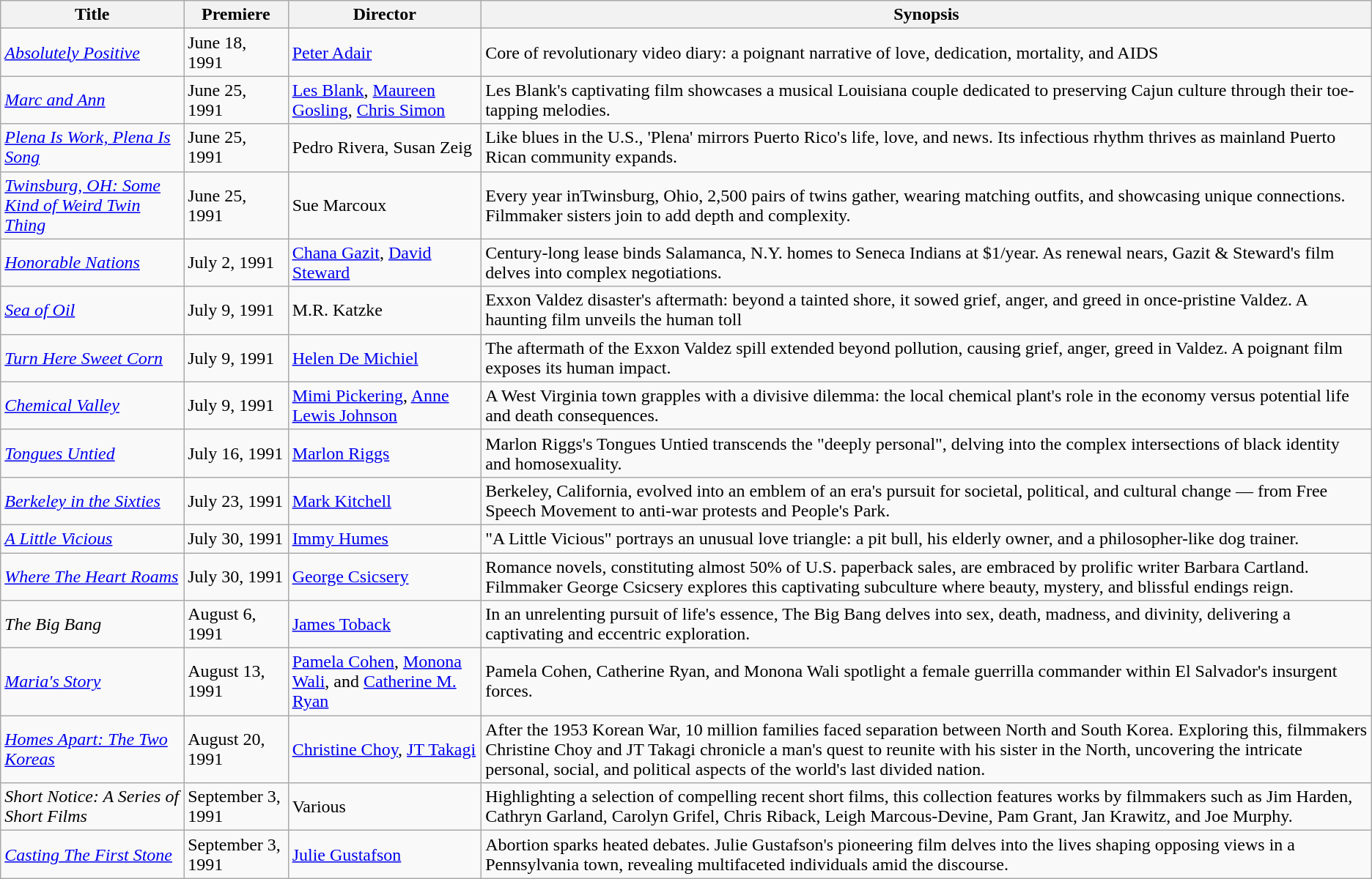<table class="wikitable sortable">
<tr>
<th>Title</th>
<th>Premiere</th>
<th>Director</th>
<th>Synopsis</th>
</tr>
<tr>
<td><em><a href='#'>Absolutely Positive</a></em></td>
<td>June 18, 1991</td>
<td><a href='#'>Peter Adair</a></td>
<td>Core of revolutionary video diary: a poignant narrative of love, dedication, mortality, and AIDS</td>
</tr>
<tr>
<td><em><a href='#'>Marc and Ann</a></em></td>
<td>June 25, 1991</td>
<td><a href='#'>Les Blank</a>, <a href='#'>Maureen Gosling</a>, <a href='#'>Chris Simon</a></td>
<td>Les Blank's captivating film showcases a musical Louisiana couple dedicated to preserving Cajun culture through their toe-tapping melodies.</td>
</tr>
<tr>
<td><em><a href='#'>Plena Is Work, Plena Is Song</a></em></td>
<td>June 25, 1991</td>
<td>Pedro Rivera, Susan Zeig</td>
<td>Like blues in the U.S., 'Plena' mirrors Puerto Rico's life, love, and news. Its infectious rhythm thrives as mainland Puerto Rican community expands.</td>
</tr>
<tr>
<td><em><a href='#'>Twinsburg, OH: Some Kind of Weird Twin Thing</a></em></td>
<td>June 25, 1991</td>
<td>Sue Marcoux</td>
<td>Every year inTwinsburg, Ohio, 2,500 pairs of twins gather, wearing matching outfits, and showcasing unique connections. Filmmaker sisters join to add depth and complexity.</td>
</tr>
<tr>
<td><em><a href='#'>Honorable Nations</a></em></td>
<td>July 2, 1991</td>
<td><a href='#'>Chana Gazit</a>, <a href='#'>David Steward</a></td>
<td>Century-long lease binds Salamanca, N.Y. homes to Seneca Indians at $1/year. As renewal nears, Gazit & Steward's film delves into complex negotiations.</td>
</tr>
<tr>
<td><em><a href='#'>Sea of Oil</a></em></td>
<td>July 9, 1991</td>
<td>M.R. Katzke</td>
<td>Exxon Valdez disaster's aftermath: beyond a tainted shore, it sowed grief, anger, and greed in once-pristine Valdez. A haunting film unveils the human toll</td>
</tr>
<tr>
<td><em><a href='#'>Turn Here Sweet Corn</a></em></td>
<td>July 9, 1991</td>
<td><a href='#'>Helen De Michiel</a></td>
<td>The aftermath of the Exxon Valdez spill extended beyond pollution, causing grief, anger, greed in Valdez. A poignant film exposes its human impact.</td>
</tr>
<tr>
<td><em><a href='#'>Chemical Valley</a></em></td>
<td>July 9, 1991</td>
<td><a href='#'>Mimi Pickering</a>, <a href='#'>Anne Lewis Johnson</a></td>
<td>A West Virginia town grapples with a divisive dilemma: the local chemical plant's role in the economy versus potential life and death consequences.</td>
</tr>
<tr>
<td><em><a href='#'>Tongues Untied</a></em></td>
<td>July 16, 1991</td>
<td><a href='#'>Marlon Riggs</a></td>
<td>Marlon Riggs's Tongues Untied transcends the "deeply personal", delving into the complex intersections of black identity and homosexuality.</td>
</tr>
<tr>
<td><em><a href='#'>Berkeley in the Sixties</a></em></td>
<td>July 23, 1991</td>
<td><a href='#'>Mark Kitchell</a></td>
<td>Berkeley, California, evolved into an emblem of an era's pursuit for societal, political, and cultural change — from Free Speech Movement to anti-war protests and People's Park.</td>
</tr>
<tr>
<td><em><a href='#'>A Little Vicious</a></em></td>
<td>July 30, 1991</td>
<td><a href='#'>Immy Humes</a></td>
<td>"A Little Vicious" portrays an unusual love triangle: a pit bull, his elderly owner, and a philosopher-like dog trainer.</td>
</tr>
<tr>
<td><em><a href='#'>Where The Heart Roams</a></em></td>
<td>July 30, 1991</td>
<td><a href='#'>George Csicsery</a></td>
<td>Romance novels, constituting almost 50% of U.S. paperback sales, are embraced by prolific writer Barbara Cartland. Filmmaker George Csicsery explores this captivating subculture where beauty, mystery, and blissful endings reign.<br></td>
</tr>
<tr>
<td><em>The Big Bang</em></td>
<td>August 6, 1991</td>
<td><a href='#'>James Toback</a></td>
<td>In an unrelenting pursuit of life's essence, The Big Bang delves into sex, death, madness, and divinity, delivering a captivating and eccentric exploration.<br></td>
</tr>
<tr>
<td><em><a href='#'>Maria's Story</a></em></td>
<td>August 13, 1991</td>
<td><a href='#'>Pamela Cohen</a>, <a href='#'>Monona Wali</a>, and <a href='#'>Catherine M. Ryan</a></td>
<td>Pamela Cohen, Catherine Ryan, and Monona Wali spotlight a female guerrilla commander within El Salvador's insurgent forces.</td>
</tr>
<tr>
<td><em><a href='#'>Homes Apart: The Two Koreas</a></em></td>
<td>August 20, 1991</td>
<td><a href='#'>Christine Choy</a>, <a href='#'>JT Takagi</a></td>
<td>After the 1953 Korean War, 10 million families faced separation between North and South Korea. Exploring this, filmmakers Christine Choy and JT Takagi chronicle a man's quest to reunite with his sister in the North, uncovering the intricate personal, social, and political aspects of the world's last divided nation.<br></td>
</tr>
<tr>
<td><em>Short Notice: A Series of Short Films</em></td>
<td>September 3, 1991</td>
<td>Various</td>
<td>Highlighting a selection of compelling recent short films, this collection features works by filmmakers such as Jim Harden, Cathryn Garland, Carolyn Grifel, Chris Riback, Leigh Marcous-Devine, Pam Grant, Jan Krawitz, and Joe Murphy.</td>
</tr>
<tr>
<td><em><a href='#'>Casting The First Stone</a></em></td>
<td>September 3, 1991</td>
<td><a href='#'>Julie Gustafson</a></td>
<td>Abortion sparks heated debates. Julie Gustafson's pioneering film delves into the lives shaping opposing views in a Pennsylvania town, revealing multifaceted individuals amid the discourse.<br></td>
</tr>
</table>
